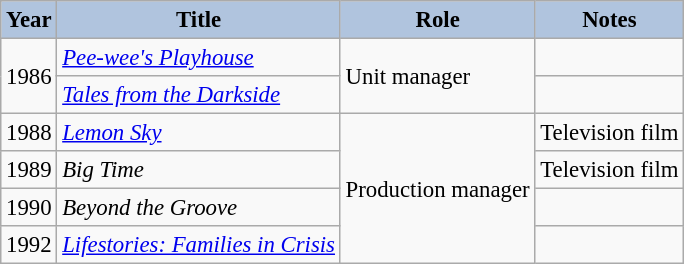<table class="wikitable" style="font-size:95%;">
<tr>
<th style="background:#B0C4DE;">Year</th>
<th style="background:#B0C4DE;">Title</th>
<th style="background:#B0C4DE;">Role</th>
<th style="background:#B0C4DE;">Notes</th>
</tr>
<tr>
<td rowspan=2>1986</td>
<td><em><a href='#'>Pee-wee's Playhouse</a></em></td>
<td rowspan=2>Unit manager</td>
<td></td>
</tr>
<tr>
<td><em><a href='#'>Tales from the Darkside</a></em></td>
<td></td>
</tr>
<tr>
<td>1988</td>
<td><em><a href='#'>Lemon Sky</a></em></td>
<td rowspan=4>Production manager</td>
<td>Television film</td>
</tr>
<tr>
<td>1989</td>
<td><em>Big Time</em></td>
<td>Television film</td>
</tr>
<tr>
<td>1990</td>
<td><em>Beyond the Groove</em></td>
<td></td>
</tr>
<tr>
<td>1992</td>
<td><em><a href='#'>Lifestories: Families in Crisis</a></em></td>
<td></td>
</tr>
</table>
